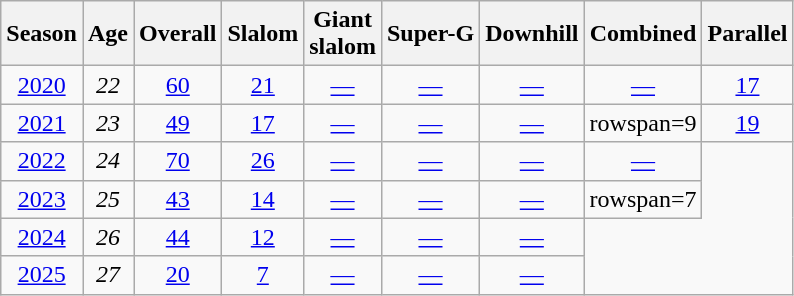<table class=wikitable style="text-align:center">
<tr>
<th>Season</th>
<th>Age</th>
<th>Overall</th>
<th>Slalom</th>
<th>Giant<br>slalom</th>
<th>Super-G</th>
<th>Downhill</th>
<th>Combined</th>
<th>Parallel</th>
</tr>
<tr>
<td><a href='#'>2020</a></td>
<td><em>22</em></td>
<td><a href='#'>60</a></td>
<td><a href='#'>21</a></td>
<td><a href='#'>—</a></td>
<td><a href='#'>—</a></td>
<td><a href='#'>—</a></td>
<td><a href='#'>—</a></td>
<td><a href='#'>17</a></td>
</tr>
<tr>
<td><a href='#'>2021</a></td>
<td><em>23</em></td>
<td><a href='#'>49</a></td>
<td><a href='#'>17</a></td>
<td><a href='#'>—</a></td>
<td><a href='#'>—</a></td>
<td><a href='#'>—</a></td>
<td>rowspan=9 </td>
<td><a href='#'>19</a></td>
</tr>
<tr>
<td><a href='#'>2022</a></td>
<td><em>24</em></td>
<td><a href='#'>70</a></td>
<td><a href='#'>26</a></td>
<td><a href='#'>—</a></td>
<td><a href='#'>—</a></td>
<td><a href='#'>—</a></td>
<td><a href='#'>—</a></td>
</tr>
<tr>
<td><a href='#'>2023</a></td>
<td><em>25</em></td>
<td><a href='#'>43</a></td>
<td><a href='#'>14</a></td>
<td><a href='#'>—</a></td>
<td><a href='#'>—</a></td>
<td><a href='#'>—</a></td>
<td>rowspan=7 </td>
</tr>
<tr>
<td><a href='#'>2024</a></td>
<td><em>26</em></td>
<td><a href='#'>44</a></td>
<td><a href='#'>12</a></td>
<td><a href='#'>—</a></td>
<td><a href='#'>—</a></td>
<td><a href='#'>—</a></td>
</tr>
<tr>
<td><a href='#'>2025</a></td>
<td><em>27</em></td>
<td><a href='#'>20</a></td>
<td><a href='#'>7</a></td>
<td><a href='#'>—</a></td>
<td><a href='#'>—</a></td>
<td><a href='#'>—</a></td>
</tr>
</table>
